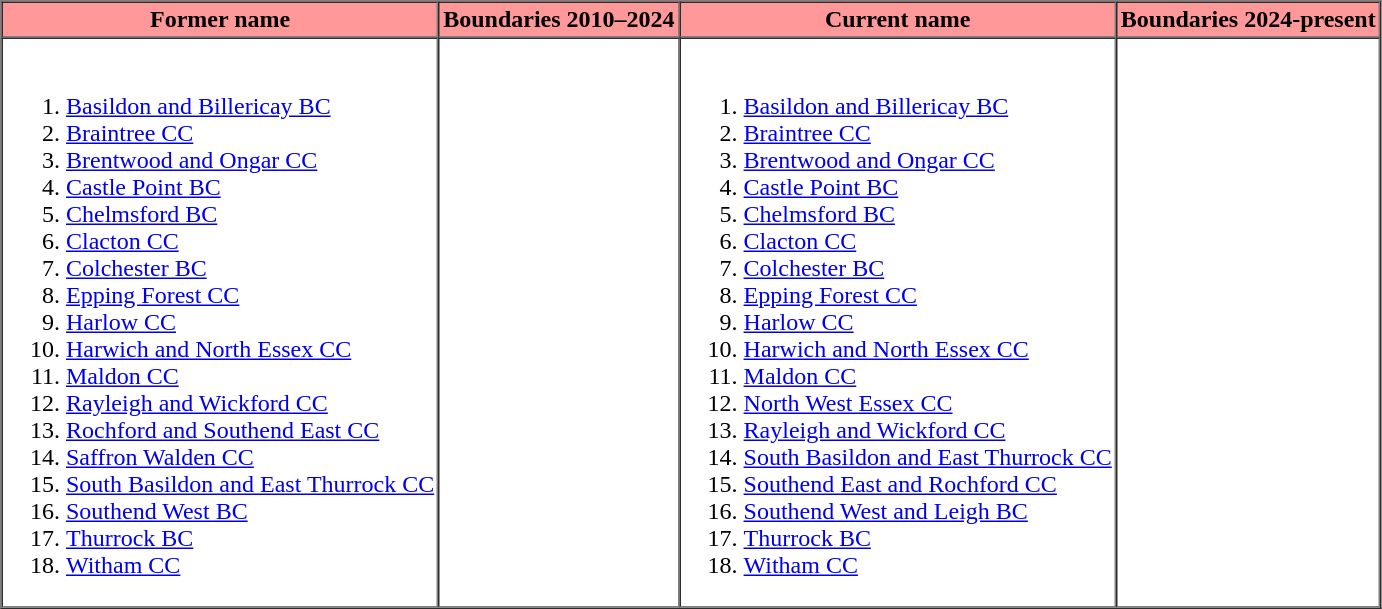<table border="1" cellspacing="0" cellpadding="2">
<tr>
<th bgcolor="#ff9999">Former name</th>
<th bgcolor="#ff9999">Boundaries 2010–2024</th>
<th bgcolor="#ff9999">Current name</th>
<th bgcolor="#ff9999">Boundaries 2024-present</th>
</tr>
<tr>
<td><br><ol><li><a href='#'>Basildon and Billericay BC</a></li><li><a href='#'>Braintree CC</a></li><li><a href='#'>Brentwood and Ongar CC</a></li><li><a href='#'>Castle Point BC</a></li><li><a href='#'>Chelmsford BC</a></li><li><a href='#'>Clacton CC</a></li><li><a href='#'>Colchester BC</a></li><li><a href='#'>Epping Forest CC</a></li><li><a href='#'>Harlow CC</a></li><li><a href='#'>Harwich and North Essex CC</a></li><li><a href='#'>Maldon CC</a></li><li><a href='#'>Rayleigh and Wickford CC</a></li><li><a href='#'>Rochford and Southend East CC</a></li><li><a href='#'>Saffron Walden CC</a></li><li><a href='#'>South Basildon and East Thurrock CC</a></li><li><a href='#'>Southend West BC</a></li><li><a href='#'>Thurrock BC</a></li><li><a href='#'>Witham CC</a></li></ol></td>
<td></td>
<td><br><ol><li><a href='#'>Basildon and Billericay BC</a></li><li><a href='#'>Braintree CC</a></li><li><a href='#'>Brentwood and Ongar CC</a></li><li><a href='#'>Castle Point BC</a></li><li><a href='#'>Chelmsford BC</a></li><li><a href='#'>Clacton CC</a></li><li><a href='#'>Colchester BC</a></li><li><a href='#'>Epping Forest CC</a></li><li><a href='#'>Harlow CC</a></li><li><a href='#'>Harwich and North Essex CC</a></li><li><a href='#'>Maldon CC</a></li><li><a href='#'>North West Essex CC</a></li><li><a href='#'>Rayleigh and Wickford CC</a></li><li><a href='#'>South Basildon and East Thurrock CC</a></li><li><a href='#'>Southend East and Rochford CC</a></li><li><a href='#'>Southend West and Leigh BC</a></li><li><a href='#'>Thurrock BC</a></li><li><a href='#'>Witham CC</a></li></ol></td>
<td></td>
</tr>
<tr>
</tr>
</table>
